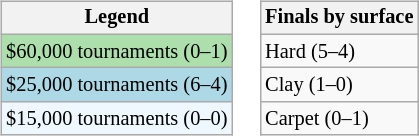<table>
<tr valign=top>
<td><br><table class="wikitable" style="font-size:85%">
<tr>
<th>Legend</th>
</tr>
<tr style="background:#addfad;">
<td>$60,000 tournaments (0–1)</td>
</tr>
<tr style="background:lightblue;">
<td>$25,000 tournaments (6–4)</td>
</tr>
<tr style="background:#f0f8ff;">
<td>$15,000 tournaments (0–0)</td>
</tr>
</table>
</td>
<td><br><table class="wikitable" style="font-size:85%">
<tr>
<th>Finals by surface</th>
</tr>
<tr>
<td>Hard (5–4)</td>
</tr>
<tr>
<td>Clay (1–0)</td>
</tr>
<tr>
<td>Carpet (0–1)</td>
</tr>
</table>
</td>
</tr>
</table>
